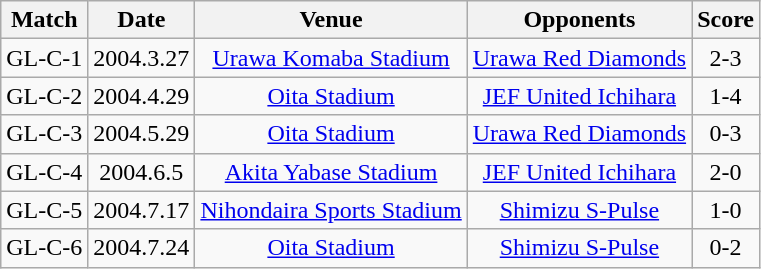<table class="wikitable" style="text-align:center;">
<tr>
<th>Match</th>
<th>Date</th>
<th>Venue</th>
<th>Opponents</th>
<th>Score</th>
</tr>
<tr>
<td>GL-C-1</td>
<td>2004.3.27</td>
<td><a href='#'>Urawa Komaba Stadium</a></td>
<td><a href='#'>Urawa Red Diamonds</a></td>
<td>2-3</td>
</tr>
<tr>
<td>GL-C-2</td>
<td>2004.4.29</td>
<td><a href='#'>Oita Stadium</a></td>
<td><a href='#'>JEF United Ichihara</a></td>
<td>1-4</td>
</tr>
<tr>
<td>GL-C-3</td>
<td>2004.5.29</td>
<td><a href='#'>Oita Stadium</a></td>
<td><a href='#'>Urawa Red Diamonds</a></td>
<td>0-3</td>
</tr>
<tr>
<td>GL-C-4</td>
<td>2004.6.5</td>
<td><a href='#'>Akita Yabase Stadium</a></td>
<td><a href='#'>JEF United Ichihara</a></td>
<td>2-0</td>
</tr>
<tr>
<td>GL-C-5</td>
<td>2004.7.17</td>
<td><a href='#'>Nihondaira Sports Stadium</a></td>
<td><a href='#'>Shimizu S-Pulse</a></td>
<td>1-0</td>
</tr>
<tr>
<td>GL-C-6</td>
<td>2004.7.24</td>
<td><a href='#'>Oita Stadium</a></td>
<td><a href='#'>Shimizu S-Pulse</a></td>
<td>0-2</td>
</tr>
</table>
